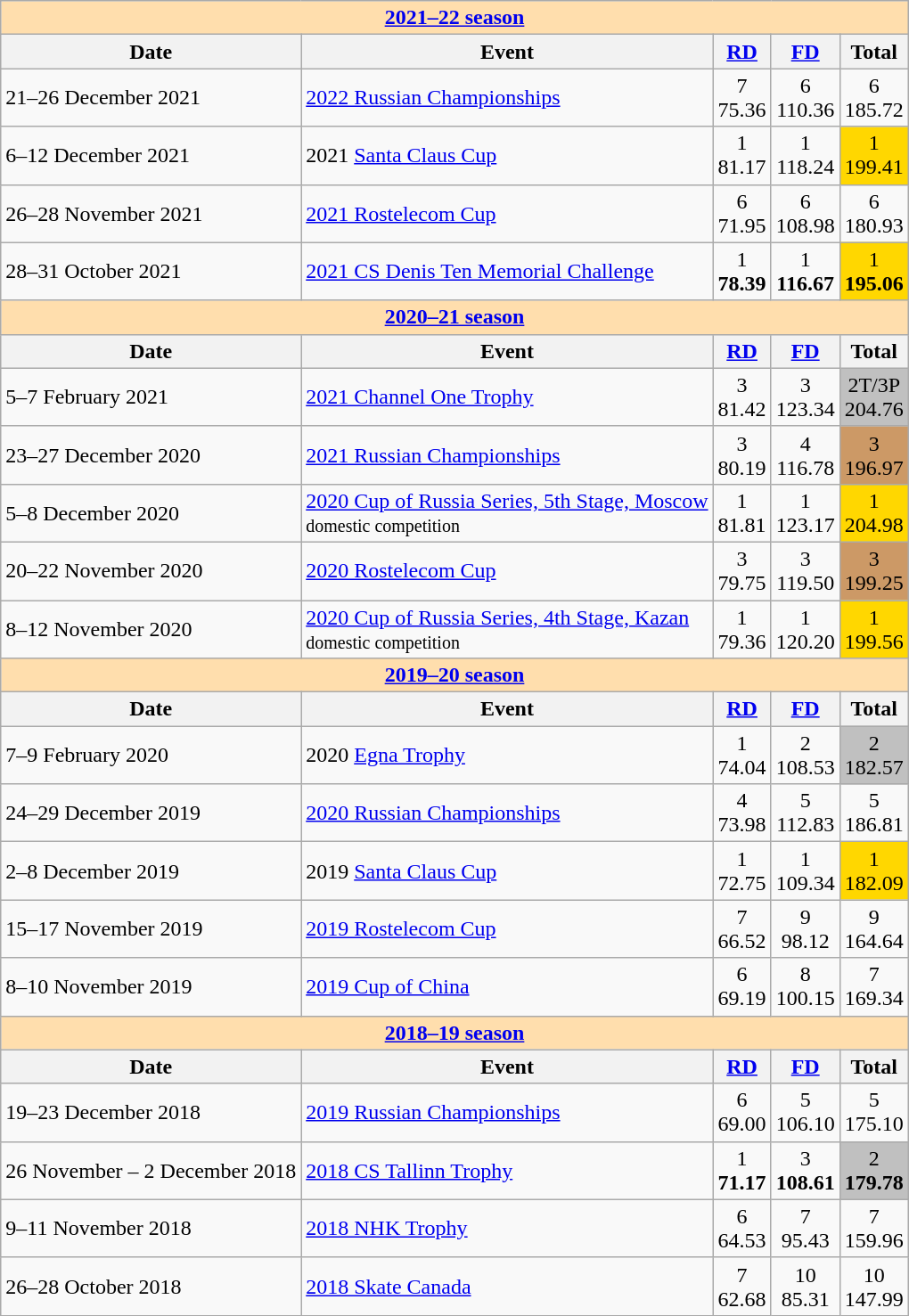<table class="wikitable">
<tr>
<td style="background-color: #ffdead; " colspan=5 align=center><a href='#'><strong>2021–22 season</strong></a></td>
</tr>
<tr>
<th>Date</th>
<th>Event</th>
<th><a href='#'>RD</a></th>
<th><a href='#'>FD</a></th>
<th>Total</th>
</tr>
<tr>
<td>21–26 December 2021</td>
<td><a href='#'>2022 Russian Championships</a></td>
<td align=center>7 <br> 75.36</td>
<td align=center>6 <br> 110.36</td>
<td align=center>6 <br> 185.72</td>
</tr>
<tr>
<td>6–12 December 2021</td>
<td>2021 <a href='#'>Santa Claus Cup</a></td>
<td align=center>1 <br> 81.17</td>
<td align=center>1 <br> 118.24</td>
<td align=center bgcolor=gold>1 <br> 199.41</td>
</tr>
<tr>
<td>26–28 November 2021</td>
<td><a href='#'>2021 Rostelecom Cup</a></td>
<td align=center>6 <br> 71.95</td>
<td align=center>6 <br> 108.98</td>
<td align=center>6 <br> 180.93</td>
</tr>
<tr>
<td>28–31 October 2021</td>
<td><a href='#'>2021 CS Denis Ten Memorial Challenge</a></td>
<td align=center>1 <br> <strong>78.39</strong></td>
<td align=center>1 <br> <strong>116.67</strong></td>
<td align=center bgcolor=gold>1 <br> <strong>195.06</strong></td>
</tr>
<tr>
<td style="background-color: #ffdead; " colspan=5 align=center><a href='#'><strong>2020–21 season</strong></a></td>
</tr>
<tr>
<th>Date</th>
<th>Event</th>
<th><a href='#'>RD</a></th>
<th><a href='#'>FD</a></th>
<th>Total</th>
</tr>
<tr>
<td>5–7 February 2021</td>
<td><a href='#'>2021 Channel One Trophy</a></td>
<td align=center>3 <br> 81.42</td>
<td align=center>3 <br> 123.34</td>
<td align=center bgcolor=silver>2T/3P <br> 204.76</td>
</tr>
<tr>
<td>23–27 December 2020</td>
<td><a href='#'>2021 Russian Championships</a></td>
<td align=center>3 <br> 80.19</td>
<td align=center>4 <br> 116.78</td>
<td align=center bgcolor=cc9966>3 <br> 196.97</td>
</tr>
<tr>
<td>5–8 December 2020</td>
<td><a href='#'>2020 Cup of Russia Series, 5th Stage, Moscow</a> <br> <small>domestic competition</small></td>
<td align=center>1 <br> 81.81</td>
<td align=center>1 <br> 123.17</td>
<td align=center bgcolor=gold>1 <br> 204.98</td>
</tr>
<tr>
<td>20–22 November 2020</td>
<td><a href='#'>2020 Rostelecom Cup</a></td>
<td align=center>3 <br> 79.75</td>
<td align=center>3 <br> 119.50</td>
<td align=center bgcolor=cc9966>3 <br> 199.25</td>
</tr>
<tr>
<td>8–12 November 2020</td>
<td><a href='#'>2020 Cup of Russia Series, 4th Stage, Kazan</a> <br> <small>domestic competition</small></td>
<td align=center>1 <br> 79.36</td>
<td align=center>1 <br> 120.20</td>
<td align=center bgcolor=gold>1 <br> 199.56</td>
</tr>
<tr>
<td style="background-color: #ffdead; " colspan=5 align=center><a href='#'><strong>2019–20 season</strong></a></td>
</tr>
<tr>
<th>Date</th>
<th>Event</th>
<th><a href='#'>RD</a></th>
<th><a href='#'>FD</a></th>
<th>Total</th>
</tr>
<tr>
<td>7–9 February 2020</td>
<td>2020 <a href='#'>Egna Trophy</a></td>
<td align=center>1 <br> 74.04</td>
<td align=center>2 <br> 108.53</td>
<td align=center bgcolor=silver>2 <br> 182.57</td>
</tr>
<tr>
<td>24–29 December 2019</td>
<td><a href='#'>2020 Russian Championships</a></td>
<td align=center>4 <br> 73.98</td>
<td align=center>5 <br> 112.83</td>
<td align=center>5 <br> 186.81</td>
</tr>
<tr>
<td>2–8 December 2019</td>
<td>2019 <a href='#'>Santa Claus Cup</a></td>
<td align=center>1 <br> 72.75</td>
<td align=center>1 <br> 109.34</td>
<td align=center bgcolor=gold>1 <br> 182.09</td>
</tr>
<tr>
<td>15–17 November 2019</td>
<td><a href='#'>2019 Rostelecom Cup</a></td>
<td align=center>7 <br> 66.52</td>
<td align=center>9 <br> 98.12</td>
<td align=center>9 <br> 164.64</td>
</tr>
<tr>
<td>8–10 November 2019</td>
<td><a href='#'>2019 Cup of China</a></td>
<td align=center>6 <br> 69.19</td>
<td align=center>8 <br> 100.15</td>
<td align=center>7 <br> 169.34</td>
</tr>
<tr>
<td style="background-color: #ffdead; " colspan=5 align=center><a href='#'><strong>2018–19 season</strong></a></td>
</tr>
<tr>
<th>Date</th>
<th>Event</th>
<th><a href='#'>RD</a></th>
<th><a href='#'>FD</a></th>
<th>Total</th>
</tr>
<tr>
<td>19–23 December 2018</td>
<td><a href='#'>2019 Russian Championships</a></td>
<td align=center>6 <br> 69.00</td>
<td align=center>5 <br> 106.10</td>
<td align=center>5 <br> 175.10</td>
</tr>
<tr>
<td>26 November – 2 December 2018</td>
<td><a href='#'>2018 CS Tallinn Trophy</a></td>
<td align=center>1 <br> <strong>71.17</strong></td>
<td align=center>3 <br> <strong>108.61</strong></td>
<td align=center bgcolor=silver>2 <br> <strong>179.78</strong></td>
</tr>
<tr>
<td>9–11 November 2018</td>
<td><a href='#'>2018 NHK Trophy</a></td>
<td align=center>6 <br> 64.53</td>
<td align=center>7 <br> 95.43</td>
<td align=center>7 <br> 159.96</td>
</tr>
<tr>
<td>26–28 October 2018</td>
<td><a href='#'>2018 Skate Canada</a></td>
<td align=center>7 <br> 62.68</td>
<td align=center>10 <br> 85.31</td>
<td align=center>10 <br> 147.99</td>
</tr>
</table>
